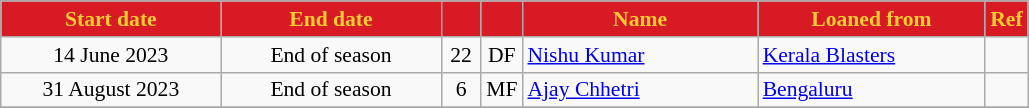<table class="wikitable" style="text-align:center; font-size:90%;">
<tr>
<th style="background:#d71a23; color:#ffcd31; text-align:center; width:140px;">Start date</th>
<th style="background:#d71a23; color:#ffcd31; text-align:center; width:140px;">End date</th>
<th style="background:#d71a23; color:#ffcd31; text-align:center; width:20px;"></th>
<th style="background:#d71a23; color:#ffcd31; text-align:center; width:20px;"></th>
<th style="background:#d71a23; color:#ffcd31; text-align:center; width:150px;">Name</th>
<th style="background:#d71a23; color:#ffcd31; text-align:center; width:145px;">Loaned from</th>
<th style="background:#d71a23; color:#ffcd31; text-align:center; width:20px;">Ref</th>
</tr>
<tr>
<td>14 June 2023</td>
<td>End of season</td>
<td>22</td>
<td>DF</td>
<td style="text-align:left"> <a href='#'>Nishu Kumar</a></td>
<td style="text-align:left"> <a href='#'>Kerala Blasters</a></td>
<td></td>
</tr>
<tr>
<td>31 August 2023</td>
<td>End of season</td>
<td>6</td>
<td>MF</td>
<td style="text-align:left"> <a href='#'>Ajay Chhetri</a></td>
<td style="text-align:left"> <a href='#'>Bengaluru</a></td>
<td></td>
</tr>
<tr>
</tr>
</table>
